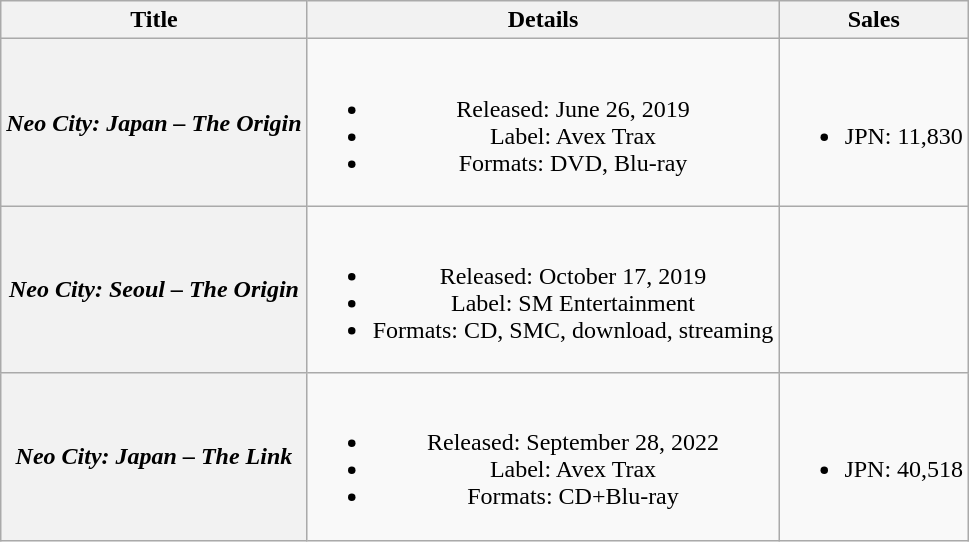<table class="wikitable plainrowheaders" style="text-align:center;">
<tr>
<th scope="col">Title</th>
<th scope="col">Details</th>
<th scope="col">Sales</th>
</tr>
<tr>
<th scope="row"><em>Neo City: Japan – The Origin</em></th>
<td><br><ul><li>Released: June 26, 2019</li><li>Label: Avex Trax</li><li>Formats: DVD, Blu-ray</li></ul></td>
<td><br><ul><li>JPN: 11,830</li></ul></td>
</tr>
<tr>
<th scope="row"><em>Neo City: Seoul – The Origin</em></th>
<td><br><ul><li>Released: October 17, 2019</li><li>Label: SM Entertainment</li><li>Formats: CD, SMC, download, streaming</li></ul></td>
<td></td>
</tr>
<tr>
<th scope="row"><em>Neo City: Japan – The Link</em></th>
<td><br><ul><li>Released: September 28, 2022</li><li>Label: Avex Trax</li><li>Formats: CD+Blu-ray</li></ul></td>
<td><br><ul><li>JPN: 40,518</li></ul></td>
</tr>
</table>
